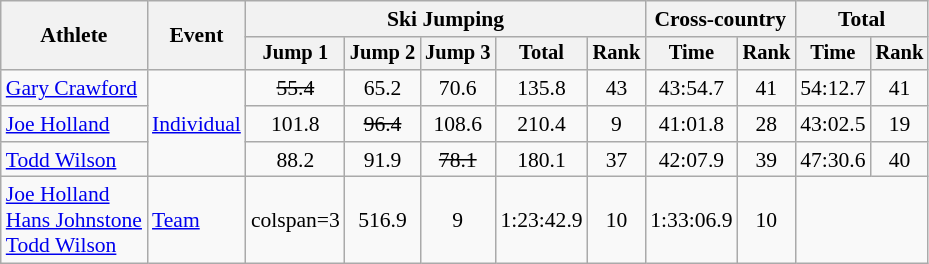<table class=wikitable style=font-size:90%;text-align:center>
<tr>
<th rowspan=2>Athlete</th>
<th rowspan=2>Event</th>
<th colspan=5>Ski Jumping</th>
<th colspan=2>Cross-country</th>
<th colspan=2>Total</th>
</tr>
<tr style=font-size:95%>
<th>Jump 1</th>
<th>Jump 2</th>
<th>Jump 3</th>
<th>Total</th>
<th>Rank</th>
<th>Time</th>
<th>Rank</th>
<th>Time</th>
<th>Rank</th>
</tr>
<tr>
<td align=left><a href='#'>Gary Crawford</a></td>
<td align=left rowspan=3><a href='#'>Individual</a></td>
<td><s>55.4</s></td>
<td>65.2</td>
<td>70.6</td>
<td>135.8</td>
<td>43</td>
<td>43:54.7</td>
<td>41</td>
<td>54:12.7</td>
<td>41</td>
</tr>
<tr>
<td align=left><a href='#'>Joe Holland</a></td>
<td>101.8</td>
<td><s>96.4</s></td>
<td>108.6</td>
<td>210.4</td>
<td>9</td>
<td>41:01.8</td>
<td>28</td>
<td>43:02.5</td>
<td>19</td>
</tr>
<tr>
<td align=left><a href='#'>Todd Wilson</a></td>
<td>88.2</td>
<td>91.9</td>
<td><s>78.1</s></td>
<td>180.1</td>
<td>37</td>
<td>42:07.9</td>
<td>39</td>
<td>47:30.6</td>
<td>40</td>
</tr>
<tr>
<td align=left><a href='#'>Joe Holland</a><br><a href='#'>Hans Johnstone</a><br><a href='#'>Todd Wilson</a></td>
<td align=left><a href='#'>Team</a></td>
<td>colspan=3 </td>
<td>516.9</td>
<td>9</td>
<td>1:23:42.9</td>
<td>10</td>
<td>1:33:06.9</td>
<td>10</td>
</tr>
</table>
